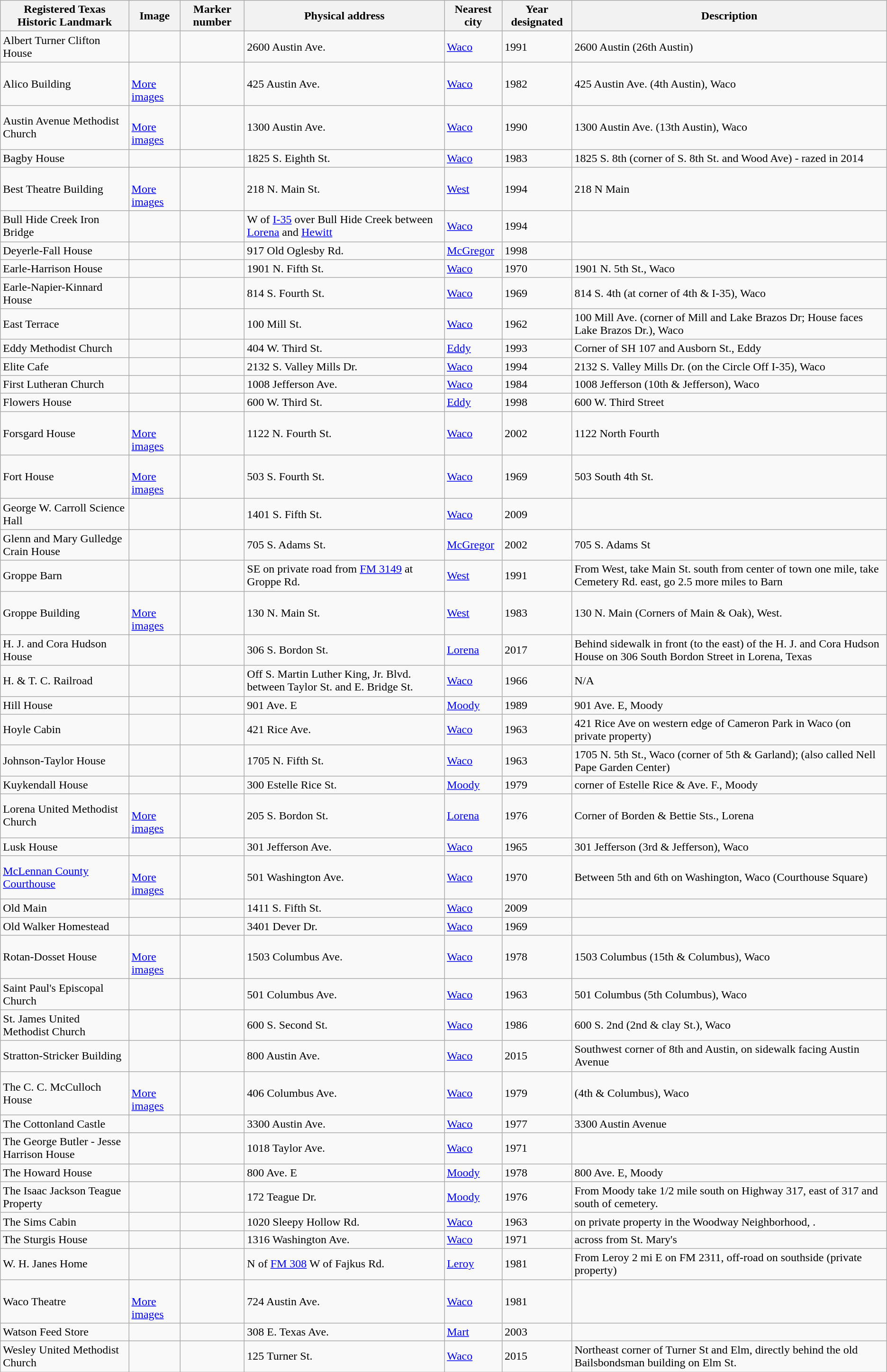<table class="wikitable sortable">
<tr>
<th>Registered Texas Historic Landmark</th>
<th>Image</th>
<th>Marker number</th>
<th>Physical address</th>
<th>Nearest city</th>
<th>Year designated</th>
<th>Description</th>
</tr>
<tr>
<td>Albert Turner Clifton House</td>
<td></td>
<td></td>
<td>2600 Austin Ave.<br></td>
<td><a href='#'>Waco</a></td>
<td>1991</td>
<td>2600 Austin (26th Austin)</td>
</tr>
<tr>
<td>Alico Building</td>
<td><br> <a href='#'>More images</a></td>
<td></td>
<td>425 Austin Ave.<br></td>
<td><a href='#'>Waco</a></td>
<td>1982</td>
<td>425 Austin Ave. (4th Austin), Waco</td>
</tr>
<tr>
<td>Austin Avenue Methodist Church</td>
<td><br> <a href='#'>More images</a></td>
<td></td>
<td>1300 Austin Ave.<br></td>
<td><a href='#'>Waco</a></td>
<td>1990</td>
<td>1300 Austin Ave. (13th Austin), Waco</td>
</tr>
<tr>
<td>Bagby House</td>
<td></td>
<td></td>
<td>1825 S. Eighth St.<br></td>
<td><a href='#'>Waco</a></td>
<td>1983</td>
<td>1825 S. 8th (corner of S. 8th St. and Wood Ave) - razed in 2014</td>
</tr>
<tr>
<td>Best Theatre Building</td>
<td><br> <a href='#'>More images</a></td>
<td></td>
<td>218 N. Main St.<br></td>
<td><a href='#'>West</a></td>
<td>1994</td>
<td>218 N Main</td>
</tr>
<tr>
<td>Bull Hide Creek Iron Bridge</td>
<td></td>
<td></td>
<td>W of <a href='#'>I-35</a> over Bull Hide Creek between <a href='#'>Lorena</a> and <a href='#'>Hewitt</a><br></td>
<td><a href='#'>Waco</a></td>
<td>1994</td>
<td></td>
</tr>
<tr>
<td>Deyerle-Fall House</td>
<td></td>
<td></td>
<td>917 Old Oglesby Rd.<br></td>
<td><a href='#'>McGregor</a></td>
<td>1998</td>
<td></td>
</tr>
<tr>
<td>Earle-Harrison House</td>
<td></td>
<td></td>
<td>1901 N. Fifth St.<br></td>
<td><a href='#'>Waco</a></td>
<td>1970</td>
<td>1901 N. 5th St., Waco</td>
</tr>
<tr>
<td>Earle-Napier-Kinnard House</td>
<td></td>
<td></td>
<td>814 S. Fourth St.<br></td>
<td><a href='#'>Waco</a></td>
<td>1969</td>
<td>814 S. 4th (at corner of 4th & I-35), Waco</td>
</tr>
<tr>
<td>East Terrace</td>
<td></td>
<td></td>
<td>100 Mill St.<br></td>
<td><a href='#'>Waco</a></td>
<td>1962</td>
<td>100 Mill Ave. (corner of Mill and Lake Brazos Dr; House faces Lake Brazos Dr.), Waco</td>
</tr>
<tr>
<td>Eddy Methodist Church</td>
<td></td>
<td></td>
<td>404 W. Third St.<br></td>
<td><a href='#'>Eddy</a></td>
<td>1993</td>
<td>Corner of SH 107 and Ausborn St., Eddy</td>
</tr>
<tr>
<td>Elite Cafe</td>
<td></td>
<td></td>
<td>2132 S. Valley Mills Dr.<br></td>
<td><a href='#'>Waco</a></td>
<td>1994</td>
<td>2132 S. Valley Mills Dr. (on the Circle Off I-35), Waco</td>
</tr>
<tr>
<td>First Lutheran Church</td>
<td></td>
<td></td>
<td>1008 Jefferson Ave.<br></td>
<td><a href='#'>Waco</a></td>
<td>1984</td>
<td>1008 Jefferson (10th & Jefferson), Waco</td>
</tr>
<tr>
<td>Flowers House</td>
<td></td>
<td></td>
<td>600 W. Third St.<br></td>
<td><a href='#'>Eddy</a></td>
<td>1998</td>
<td>600 W. Third Street</td>
</tr>
<tr>
<td>Forsgard House</td>
<td><br> <a href='#'>More images</a></td>
<td></td>
<td>1122 N. Fourth St.<br></td>
<td><a href='#'>Waco</a></td>
<td>2002</td>
<td>1122 North Fourth</td>
</tr>
<tr>
<td>Fort House</td>
<td><br> <a href='#'>More images</a></td>
<td></td>
<td>503 S. Fourth St.<br></td>
<td><a href='#'>Waco</a></td>
<td>1969</td>
<td>503 South 4th St.</td>
</tr>
<tr>
<td>George W. Carroll Science Hall</td>
<td></td>
<td></td>
<td>1401 S. Fifth St.<br></td>
<td><a href='#'>Waco</a></td>
<td>2009</td>
<td></td>
</tr>
<tr>
<td>Glenn and Mary Gulledge Crain House</td>
<td></td>
<td></td>
<td>705 S. Adams St.<br></td>
<td><a href='#'>McGregor</a></td>
<td>2002</td>
<td>705 S. Adams St</td>
</tr>
<tr>
<td>Groppe Barn</td>
<td></td>
<td></td>
<td>SE on private road from <a href='#'>FM 3149</a> at Groppe Rd.<br></td>
<td><a href='#'>West</a></td>
<td>1991</td>
<td>From West, take Main St. south from center of town one mile, take Cemetery Rd. east, go 2.5 more miles to Barn</td>
</tr>
<tr>
<td>Groppe Building</td>
<td><br> <a href='#'>More images</a></td>
<td></td>
<td>130 N. Main St.<br></td>
<td><a href='#'>West</a></td>
<td>1983</td>
<td>130 N. Main (Corners of Main & Oak), West.</td>
</tr>
<tr>
<td>H. J. and Cora Hudson House</td>
<td></td>
<td></td>
<td>306 S. Bordon St.<br></td>
<td><a href='#'>Lorena</a></td>
<td>2017</td>
<td>Behind sidewalk in front (to the east) of the H. J. and Cora Hudson House on 306 South Bordon Street in Lorena, Texas</td>
</tr>
<tr>
<td>H. & T. C. Railroad</td>
<td></td>
<td></td>
<td>Off S. Martin Luther King, Jr. Blvd. between Taylor St. and E. Bridge St.<br></td>
<td><a href='#'>Waco</a></td>
<td>1966</td>
<td>N/A</td>
</tr>
<tr>
<td>Hill House</td>
<td></td>
<td></td>
<td>901 Ave. E<br></td>
<td><a href='#'>Moody</a></td>
<td>1989</td>
<td>901 Ave. E, Moody</td>
</tr>
<tr>
<td>Hoyle Cabin</td>
<td></td>
<td></td>
<td>421 Rice Ave.<br></td>
<td><a href='#'>Waco</a></td>
<td>1963</td>
<td>421 Rice Ave on western edge of Cameron Park in Waco (on private property)</td>
</tr>
<tr>
<td>Johnson-Taylor House</td>
<td></td>
<td></td>
<td>1705 N. Fifth St.<br></td>
<td><a href='#'>Waco</a></td>
<td>1963</td>
<td>1705 N. 5th St., Waco (corner of 5th & Garland); (also called Nell Pape Garden Center)</td>
</tr>
<tr>
<td>Kuykendall House</td>
<td></td>
<td></td>
<td>300 Estelle Rice St.<br></td>
<td><a href='#'>Moody</a></td>
<td>1979</td>
<td>corner of Estelle Rice & Ave. F., Moody</td>
</tr>
<tr>
<td>Lorena United Methodist Church</td>
<td><br> <a href='#'>More images</a></td>
<td></td>
<td>205 S. Bordon St.<br></td>
<td><a href='#'>Lorena</a></td>
<td>1976</td>
<td>Corner of Borden & Bettie Sts., Lorena</td>
</tr>
<tr>
<td>Lusk House</td>
<td></td>
<td></td>
<td>301 Jefferson Ave.<br></td>
<td><a href='#'>Waco</a></td>
<td>1965</td>
<td>301 Jefferson (3rd & Jefferson), Waco</td>
</tr>
<tr>
<td><a href='#'>McLennan County Courthouse</a></td>
<td><br> <a href='#'>More images</a></td>
<td></td>
<td>501 Washington Ave.<br></td>
<td><a href='#'>Waco</a></td>
<td>1970</td>
<td>Between 5th and 6th on Washington, Waco (Courthouse Square)</td>
</tr>
<tr>
<td>Old Main</td>
<td></td>
<td></td>
<td>1411 S. Fifth St.<br></td>
<td><a href='#'>Waco</a></td>
<td>2009</td>
<td></td>
</tr>
<tr>
<td>Old Walker Homestead</td>
<td></td>
<td></td>
<td>3401 Dever Dr.<br></td>
<td><a href='#'>Waco</a></td>
<td>1969</td>
<td></td>
</tr>
<tr>
<td>Rotan-Dosset House</td>
<td><br> <a href='#'>More images</a></td>
<td></td>
<td>1503 Columbus Ave.<br></td>
<td><a href='#'>Waco</a></td>
<td>1978</td>
<td>1503 Columbus (15th & Columbus), Waco</td>
</tr>
<tr>
<td>Saint Paul's Episcopal Church</td>
<td></td>
<td></td>
<td>501 Columbus Ave.<br></td>
<td><a href='#'>Waco</a></td>
<td>1963</td>
<td>501 Columbus (5th Columbus), Waco</td>
</tr>
<tr>
<td>St. James United Methodist Church</td>
<td></td>
<td></td>
<td>600 S. Second St.<br></td>
<td><a href='#'>Waco</a></td>
<td>1986</td>
<td>600 S. 2nd (2nd & clay St.), Waco</td>
</tr>
<tr>
<td>Stratton-Stricker Building</td>
<td></td>
<td></td>
<td>800 Austin Ave.<br></td>
<td><a href='#'>Waco</a></td>
<td>2015</td>
<td>Southwest corner of 8th and Austin, on sidewalk facing Austin Avenue</td>
</tr>
<tr>
<td>The C. C. McCulloch House</td>
<td><br> <a href='#'>More images</a></td>
<td></td>
<td>406 Columbus Ave.<br></td>
<td><a href='#'>Waco</a></td>
<td>1979</td>
<td>(4th & Columbus), Waco</td>
</tr>
<tr>
<td>The Cottonland Castle</td>
<td></td>
<td></td>
<td>3300 Austin Ave.<br></td>
<td><a href='#'>Waco</a></td>
<td>1977</td>
<td>3300 Austin Avenue</td>
</tr>
<tr>
<td>The George Butler - Jesse Harrison House</td>
<td></td>
<td></td>
<td>1018 Taylor Ave.<br></td>
<td><a href='#'>Waco</a></td>
<td>1971</td>
<td></td>
</tr>
<tr>
<td>The Howard House</td>
<td></td>
<td></td>
<td>800 Ave. E<br></td>
<td><a href='#'>Moody</a></td>
<td>1978</td>
<td>800 Ave. E, Moody</td>
</tr>
<tr>
<td>The Isaac Jackson Teague Property</td>
<td></td>
<td></td>
<td>172 Teague Dr.<br></td>
<td><a href='#'>Moody</a></td>
<td>1976</td>
<td>From Moody take 1/2 mile south on Highway 317, east of 317 and south of cemetery.</td>
</tr>
<tr>
<td>The Sims Cabin</td>
<td></td>
<td></td>
<td>1020 Sleepy Hollow Rd.<br></td>
<td><a href='#'>Waco</a></td>
<td>1963</td>
<td>on private property in the Woodway Neighborhood, .</td>
</tr>
<tr>
<td>The Sturgis House</td>
<td></td>
<td></td>
<td>1316 Washington Ave.<br></td>
<td><a href='#'>Waco</a></td>
<td>1971</td>
<td>across from St. Mary's</td>
</tr>
<tr>
<td>W. H. Janes Home</td>
<td></td>
<td></td>
<td>N of <a href='#'>FM 308</a> W of Fajkus Rd.<br></td>
<td><a href='#'>Leroy</a></td>
<td>1981</td>
<td>From Leroy 2 mi E on FM 2311, off-road on southside (private property)</td>
</tr>
<tr>
<td>Waco Theatre</td>
<td><br> <a href='#'>More images</a></td>
<td></td>
<td>724 Austin Ave.<br></td>
<td><a href='#'>Waco</a></td>
<td>1981</td>
<td></td>
</tr>
<tr>
<td>Watson Feed Store</td>
<td></td>
<td></td>
<td>308 E. Texas Ave.<br></td>
<td><a href='#'>Mart</a></td>
<td>2003</td>
<td></td>
</tr>
<tr>
<td>Wesley United Methodist Church</td>
<td></td>
<td></td>
<td>125 Turner St.<br></td>
<td><a href='#'>Waco</a></td>
<td>2015</td>
<td>Northeast corner of Turner St and Elm, directly behind the old Bailsbondsman building on Elm St.</td>
</tr>
</table>
